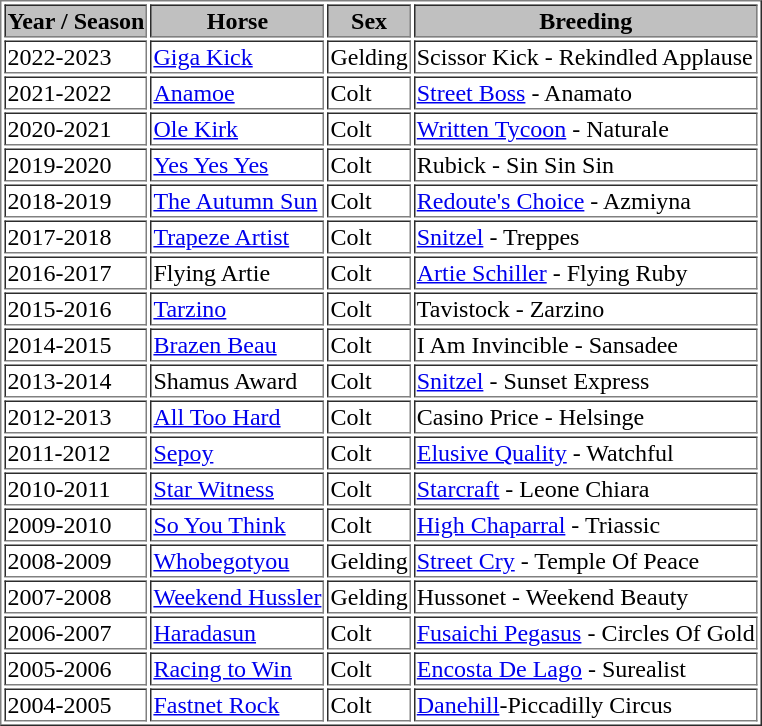<table border="1">
<tr style="text-align:center; background:silver; color:black">
<th>Year / Season</th>
<th>Horse</th>
<th>Sex</th>
<th>Breeding</th>
</tr>
<tr>
<td>2022-2023</td>
<td><a href='#'>Giga Kick</a></td>
<td>Gelding</td>
<td>Scissor Kick - Rekindled Applause</td>
</tr>
<tr>
<td>2021-2022</td>
<td><a href='#'>Anamoe</a></td>
<td>Colt</td>
<td><a href='#'>Street Boss</a> - Anamato</td>
</tr>
<tr>
<td>2020-2021</td>
<td><a href='#'>Ole Kirk</a></td>
<td>Colt</td>
<td><a href='#'>Written Tycoon</a> - Naturale</td>
</tr>
<tr>
<td>2019-2020</td>
<td><a href='#'>Yes Yes Yes</a></td>
<td>Colt</td>
<td>Rubick - Sin Sin Sin</td>
</tr>
<tr>
<td>2018-2019</td>
<td><a href='#'>The Autumn Sun</a></td>
<td>Colt</td>
<td><a href='#'>Redoute's Choice</a> - Azmiyna</td>
</tr>
<tr>
<td>2017-2018</td>
<td><a href='#'>Trapeze Artist</a></td>
<td>Colt</td>
<td><a href='#'>Snitzel</a> - Treppes</td>
</tr>
<tr>
<td>2016-2017</td>
<td>Flying Artie</td>
<td>Colt</td>
<td><a href='#'>Artie Schiller</a> - Flying Ruby</td>
</tr>
<tr>
<td>2015-2016</td>
<td><a href='#'>Tarzino</a></td>
<td>Colt</td>
<td>Tavistock - Zarzino</td>
</tr>
<tr>
<td>2014-2015</td>
<td><a href='#'>Brazen Beau</a></td>
<td>Colt</td>
<td>I Am Invincible - Sansadee</td>
</tr>
<tr>
<td>2013-2014</td>
<td>Shamus Award</td>
<td>Colt</td>
<td><a href='#'>Snitzel</a> - Sunset Express</td>
</tr>
<tr>
<td>2012-2013</td>
<td><a href='#'>All Too Hard</a></td>
<td>Colt</td>
<td>Casino Price - Helsinge</td>
</tr>
<tr>
<td>2011-2012</td>
<td><a href='#'>Sepoy</a></td>
<td>Colt</td>
<td><a href='#'>Elusive Quality</a> - Watchful</td>
</tr>
<tr>
<td>2010-2011</td>
<td><a href='#'>Star Witness</a></td>
<td>Colt</td>
<td><a href='#'>Starcraft</a> - Leone Chiara</td>
</tr>
<tr>
<td>2009-2010</td>
<td><a href='#'>So You Think</a></td>
<td>Colt</td>
<td><a href='#'>High Chaparral</a> - Triassic</td>
</tr>
<tr>
<td>2008-2009</td>
<td><a href='#'>Whobegotyou</a></td>
<td>Gelding</td>
<td><a href='#'>Street Cry</a> - Temple Of Peace</td>
</tr>
<tr>
<td>2007-2008</td>
<td><a href='#'>Weekend Hussler</a></td>
<td>Gelding</td>
<td>Hussonet - Weekend Beauty</td>
</tr>
<tr>
<td>2006-2007</td>
<td><a href='#'>Haradasun</a></td>
<td>Colt</td>
<td><a href='#'>Fusaichi Pegasus</a> - Circles Of Gold</td>
</tr>
<tr>
<td>2005-2006</td>
<td><a href='#'>Racing to Win</a></td>
<td>Colt</td>
<td><a href='#'>Encosta De Lago</a> - Surealist</td>
</tr>
<tr>
<td>2004-2005</td>
<td><a href='#'>Fastnet Rock</a></td>
<td>Colt</td>
<td><a href='#'>Danehill</a>-Piccadilly Circus</td>
</tr>
</table>
